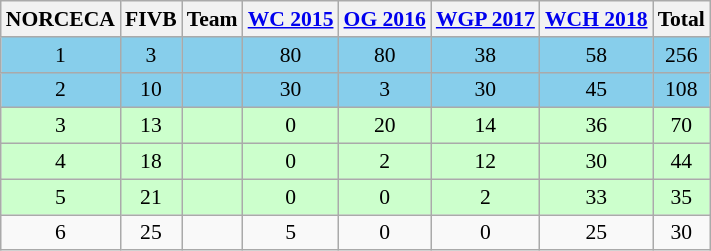<table class="wikitable sortable" style="font-size:90%; text-align:center;">
<tr>
<th>NORCECA</th>
<th>FIVB</th>
<th>Team</th>
<th><a href='#'>WC 2015</a></th>
<th><a href='#'>OG 2016</a></th>
<th><a href='#'>WGP 2017</a></th>
<th><a href='#'>WCH 2018</a></th>
<th>Total</th>
</tr>
<tr style="background: #87ceeb;">
<td>1</td>
<td>3</td>
<td align=left></td>
<td>80</td>
<td>80</td>
<td>38</td>
<td>58</td>
<td>256</td>
</tr>
<tr style="background: #87ceeb;">
<td>2</td>
<td>10</td>
<td align=left></td>
<td>30</td>
<td>3</td>
<td>30</td>
<td>45</td>
<td>108</td>
</tr>
<tr style="background: #ccffcc;">
<td>3</td>
<td>13</td>
<td align=left></td>
<td>0</td>
<td>20</td>
<td>14</td>
<td>36</td>
<td>70</td>
</tr>
<tr style="background: #ccffcc;">
<td>4</td>
<td>18</td>
<td align=left></td>
<td>0</td>
<td>2</td>
<td>12</td>
<td>30</td>
<td>44</td>
</tr>
<tr style="background: #ccffcc;">
<td>5</td>
<td>21</td>
<td align=left></td>
<td>0</td>
<td>0</td>
<td>2</td>
<td>33</td>
<td>35</td>
</tr>
<tr style="background: #;">
<td>6</td>
<td>25</td>
<td align=left></td>
<td>5</td>
<td>0</td>
<td>0</td>
<td>25</td>
<td>30</td>
</tr>
</table>
